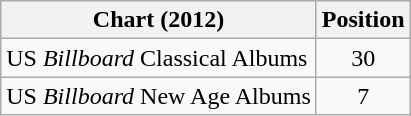<table class="wikitable sortable plainrowheaders">
<tr>
<th>Chart (2012)</th>
<th>Position</th>
</tr>
<tr>
<td>US <em>Billboard</em> Classical Albums</td>
<td style="text-align:center;">30</td>
</tr>
<tr>
<td>US <em>Billboard</em> New Age Albums</td>
<td style="text-align:center;">7</td>
</tr>
</table>
